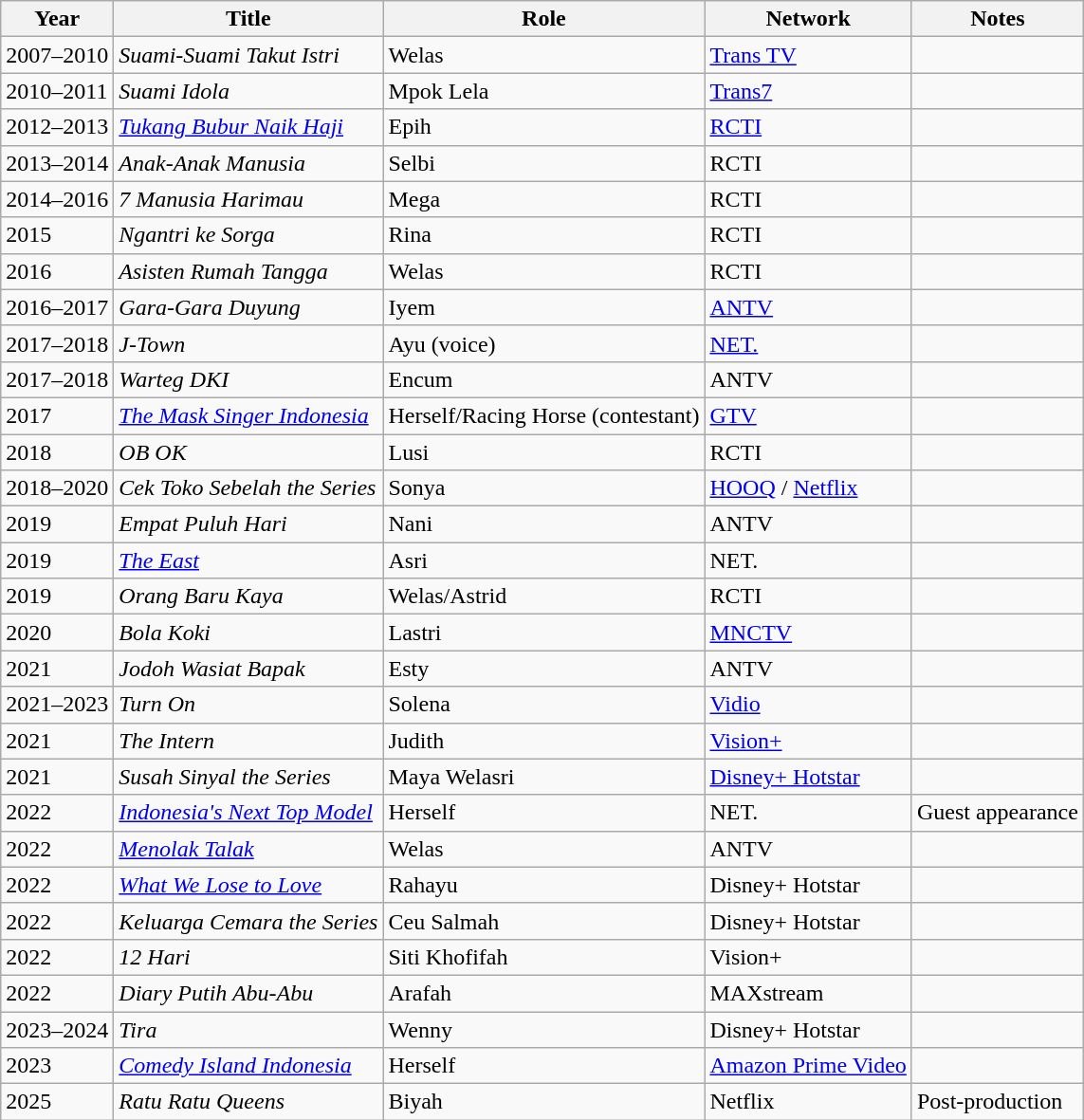<table class="wikitable sortable plainrowheaders">
<tr>
<th scope="col">Year</th>
<th scope="col">Title</th>
<th scope="col">Role</th>
<th scope="col" class="unsortable">Network</th>
<th class="unsortable">Notes</th>
</tr>
<tr>
<td>2007–2010</td>
<td><em>Suami-Suami Takut Istri</em></td>
<td>Welas</td>
<td><a href='#'>Trans TV</a></td>
<td></td>
</tr>
<tr>
<td>2010–2011</td>
<td><em>Suami Idola</em></td>
<td>Mpok Lela</td>
<td><a href='#'>Trans7</a></td>
<td></td>
</tr>
<tr>
<td>2012–2013</td>
<td><em><a href='#'>Tukang Bubur Naik Haji</a></em></td>
<td>Epih</td>
<td><a href='#'>RCTI</a></td>
<td></td>
</tr>
<tr>
<td>2013–2014</td>
<td><em>Anak-Anak Manusia</em></td>
<td>Selbi</td>
<td>RCTI</td>
<td></td>
</tr>
<tr>
<td>2014–2016</td>
<td><em>7 Manusia Harimau</em></td>
<td>Mega</td>
<td>RCTI</td>
<td></td>
</tr>
<tr>
<td>2015</td>
<td><em>Ngantri ke Sorga</em></td>
<td>Rina</td>
<td>RCTI</td>
<td></td>
</tr>
<tr>
<td>2016</td>
<td><em>Asisten Rumah Tangga</em></td>
<td>Welas</td>
<td>RCTI</td>
<td></td>
</tr>
<tr>
<td>2016–2017</td>
<td><em>Gara-Gara Duyung</em></td>
<td>Iyem</td>
<td><a href='#'>ANTV</a></td>
<td></td>
</tr>
<tr>
<td>2017–2018</td>
<td><em>J-Town</em></td>
<td>Ayu (voice)</td>
<td><a href='#'>NET.</a></td>
<td></td>
</tr>
<tr>
<td>2017–2018</td>
<td><em>Warteg DKI</em></td>
<td>Encum</td>
<td>ANTV</td>
<td></td>
</tr>
<tr>
<td>2017</td>
<td><em><a href='#'>The Mask Singer Indonesia</a></em></td>
<td>Herself/Racing Horse (contestant)</td>
<td><a href='#'>GTV</a></td>
<td></td>
</tr>
<tr>
<td>2018</td>
<td><em>OB OK</em></td>
<td>Lusi</td>
<td>RCTI</td>
<td></td>
</tr>
<tr>
<td>2018–2020</td>
<td><em>Cek Toko Sebelah the Series</em></td>
<td>Sonya</td>
<td><a href='#'>HOOQ</a> / <a href='#'>Netflix</a></td>
<td></td>
</tr>
<tr>
<td>2019</td>
<td><em>Empat Puluh Hari</em></td>
<td>Nani</td>
<td>ANTV</td>
<td></td>
</tr>
<tr>
<td>2019</td>
<td><em><a href='#'>The East</a></em></td>
<td>Asri</td>
<td>NET.</td>
<td></td>
</tr>
<tr>
<td>2019</td>
<td><em>Orang Baru Kaya</em></td>
<td>Welas/Astrid</td>
<td>RCTI</td>
<td></td>
</tr>
<tr>
<td>2020</td>
<td><em>Bola Koki</em></td>
<td>Lastri</td>
<td><a href='#'>MNCTV</a></td>
<td></td>
</tr>
<tr>
<td>2021</td>
<td><em>Jodoh Wasiat Bapak</em></td>
<td>Esty</td>
<td>ANTV</td>
<td></td>
</tr>
<tr>
<td>2021–2023</td>
<td><em>Turn On</em></td>
<td>Solena</td>
<td><a href='#'>Vidio</a></td>
<td></td>
</tr>
<tr>
<td>2021</td>
<td><em>The Intern</em></td>
<td>Judith</td>
<td><a href='#'>Vision+</a></td>
<td></td>
</tr>
<tr>
<td>2021</td>
<td><em>Susah Sinyal the Series</em></td>
<td>Maya Welasri</td>
<td><a href='#'>Disney+ Hotstar</a></td>
<td></td>
</tr>
<tr>
<td>2022</td>
<td><em><a href='#'>Indonesia's Next Top Model</a></em></td>
<td>Herself</td>
<td>NET.</td>
<td>Guest appearance</td>
</tr>
<tr>
<td>2022</td>
<td><em><a href='#'>Menolak Talak</a></em></td>
<td>Welas</td>
<td>ANTV</td>
<td></td>
</tr>
<tr>
<td>2022</td>
<td><em><a href='#'>What We Lose to Love</a></em></td>
<td>Rahayu</td>
<td>Disney+ Hotstar</td>
<td></td>
</tr>
<tr>
<td>2022</td>
<td><em>Keluarga Cemara the Series</em></td>
<td>Ceu Salmah</td>
<td>Disney+ Hotstar</td>
<td></td>
</tr>
<tr>
<td>2022</td>
<td><em>12 Hari</em></td>
<td>Siti Khofifah</td>
<td>Vision+</td>
<td></td>
</tr>
<tr>
<td>2022</td>
<td><em>Diary Putih Abu-Abu</em></td>
<td>Arafah</td>
<td>MAXstream</td>
<td></td>
</tr>
<tr>
<td>2023–2024</td>
<td><em>Tira</em></td>
<td>Wenny</td>
<td>Disney+ Hotstar</td>
<td></td>
</tr>
<tr>
<td>2023</td>
<td><em><a href='#'>Comedy Island Indonesia</a></em></td>
<td>Herself</td>
<td><a href='#'>Amazon Prime Video</a></td>
<td></td>
</tr>
<tr>
<td>2025</td>
<td><em>Ratu Ratu Queens</em></td>
<td>Biyah</td>
<td>Netflix</td>
<td>Post-production</td>
</tr>
</table>
